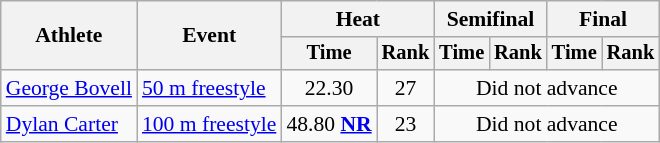<table class=wikitable style="font-size:90%">
<tr>
<th rowspan="2">Athlete</th>
<th rowspan="2">Event</th>
<th colspan="2">Heat</th>
<th colspan="2">Semifinal</th>
<th colspan="2">Final</th>
</tr>
<tr style="font-size:95%">
<th>Time</th>
<th>Rank</th>
<th>Time</th>
<th>Rank</th>
<th>Time</th>
<th>Rank</th>
</tr>
<tr align=center>
<td align=left><a href='#'>George Bovell</a></td>
<td align=left><a href='#'>50 m freestyle</a></td>
<td>22.30</td>
<td>27</td>
<td colspan=4>Did not advance</td>
</tr>
<tr align=center>
<td align=left><a href='#'>Dylan Carter</a></td>
<td align=left><a href='#'>100 m freestyle</a></td>
<td>48.80 <strong><a href='#'>NR</a></strong></td>
<td>23</td>
<td colspan=4>Did not advance</td>
</tr>
</table>
